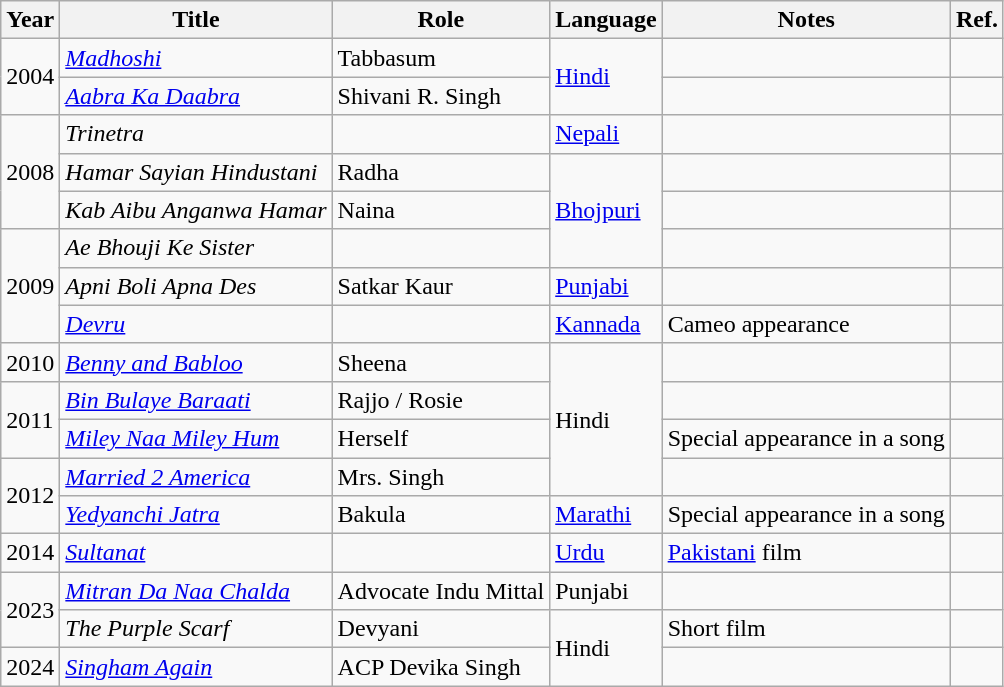<table class="wikitable sortable plainrowheaders">
<tr>
<th scope="col">Year</th>
<th scope="col">Title</th>
<th scope="col">Role</th>
<th scope="col">Language</th>
<th class="unsortable" scope="col">Notes</th>
<th class="unsortable" scope="col">Ref.</th>
</tr>
<tr>
<td rowspan="2">2004</td>
<td><em><a href='#'>Madhoshi</a></em></td>
<td>Tabbasum</td>
<td rowspan="2"><a href='#'>Hindi</a></td>
<td></td>
<td></td>
</tr>
<tr>
<td><em><a href='#'>Aabra Ka Daabra</a></em></td>
<td>Shivani R. Singh</td>
<td></td>
<td></td>
</tr>
<tr>
<td rowspan="3">2008</td>
<td><em>Trinetra</em></td>
<td></td>
<td><a href='#'>Nepali</a></td>
<td></td>
<td></td>
</tr>
<tr>
<td><em>Hamar Sayian Hindustani </em></td>
<td>Radha</td>
<td rowspan="3"><a href='#'>Bhojpuri</a></td>
<td></td>
<td></td>
</tr>
<tr>
<td><em>Kab Aibu Anganwa Hamar</em></td>
<td>Naina</td>
<td></td>
<td></td>
</tr>
<tr>
<td rowspan="3">2009</td>
<td><em>Ae Bhouji Ke Sister</em></td>
<td></td>
<td></td>
<td></td>
</tr>
<tr>
<td><em>Apni Boli Apna Des</em></td>
<td>Satkar Kaur</td>
<td><a href='#'>Punjabi</a></td>
<td></td>
<td></td>
</tr>
<tr>
<td><em><a href='#'>Devru</a></em></td>
<td></td>
<td><a href='#'>Kannada</a></td>
<td>Cameo appearance</td>
<td></td>
</tr>
<tr>
<td>2010</td>
<td><em><a href='#'>Benny and Babloo</a></em></td>
<td>Sheena</td>
<td rowspan="4">Hindi</td>
<td></td>
<td></td>
</tr>
<tr>
<td rowspan="2">2011</td>
<td><em><a href='#'>Bin Bulaye Baraati</a></em></td>
<td>Rajjo / Rosie</td>
<td></td>
<td></td>
</tr>
<tr>
<td><em><a href='#'>Miley Naa Miley Hum</a></em></td>
<td>Herself</td>
<td>Special appearance in a song</td>
<td></td>
</tr>
<tr>
<td rowspan="2">2012</td>
<td><em><a href='#'>Married 2 America</a></em></td>
<td>Mrs. Singh</td>
<td></td>
<td></td>
</tr>
<tr>
<td><em><a href='#'>Yedyanchi Jatra</a></em></td>
<td>Bakula</td>
<td><a href='#'>Marathi</a></td>
<td>Special appearance in a song</td>
<td></td>
</tr>
<tr>
<td>2014</td>
<td><em><a href='#'>Sultanat</a></em></td>
<td></td>
<td><a href='#'>Urdu</a></td>
<td><a href='#'>Pakistani</a> film</td>
<td></td>
</tr>
<tr>
<td rowspan="2">2023</td>
<td><em><a href='#'>Mitran Da Naa Chalda</a></em></td>
<td>Advocate Indu Mittal</td>
<td>Punjabi</td>
<td></td>
<td></td>
</tr>
<tr>
<td><em>The Purple Scarf</em></td>
<td>Devyani</td>
<td rowspan="2">Hindi</td>
<td>Short film</td>
<td></td>
</tr>
<tr>
<td>2024</td>
<td><em><a href='#'>Singham Again</a></em></td>
<td>ACP Devika Singh</td>
<td></td>
<td></td>
</tr>
</table>
